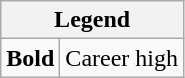<table class="wikitable mw-collapsible">
<tr>
<th colspan="2">Legend</th>
</tr>
<tr>
<td><strong>Bold</strong></td>
<td>Career high</td>
</tr>
</table>
